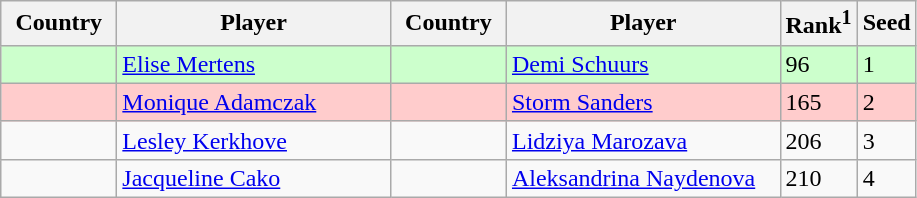<table class="sortable wikitable">
<tr>
<th width="70">Country</th>
<th width="175">Player</th>
<th width="70">Country</th>
<th width="175">Player</th>
<th>Rank<sup>1</sup></th>
<th>Seed</th>
</tr>
<tr style="background:#cfc;">
<td></td>
<td><a href='#'>Elise Mertens</a></td>
<td></td>
<td><a href='#'>Demi Schuurs</a></td>
<td>96</td>
<td>1</td>
</tr>
<tr style="background:#fcc;">
<td></td>
<td><a href='#'>Monique Adamczak</a></td>
<td></td>
<td><a href='#'>Storm Sanders</a></td>
<td>165</td>
<td>2</td>
</tr>
<tr>
<td></td>
<td><a href='#'>Lesley Kerkhove</a></td>
<td></td>
<td><a href='#'>Lidziya Marozava</a></td>
<td>206</td>
<td>3</td>
</tr>
<tr>
<td></td>
<td><a href='#'>Jacqueline Cako</a></td>
<td></td>
<td><a href='#'>Aleksandrina Naydenova</a></td>
<td>210</td>
<td>4</td>
</tr>
</table>
